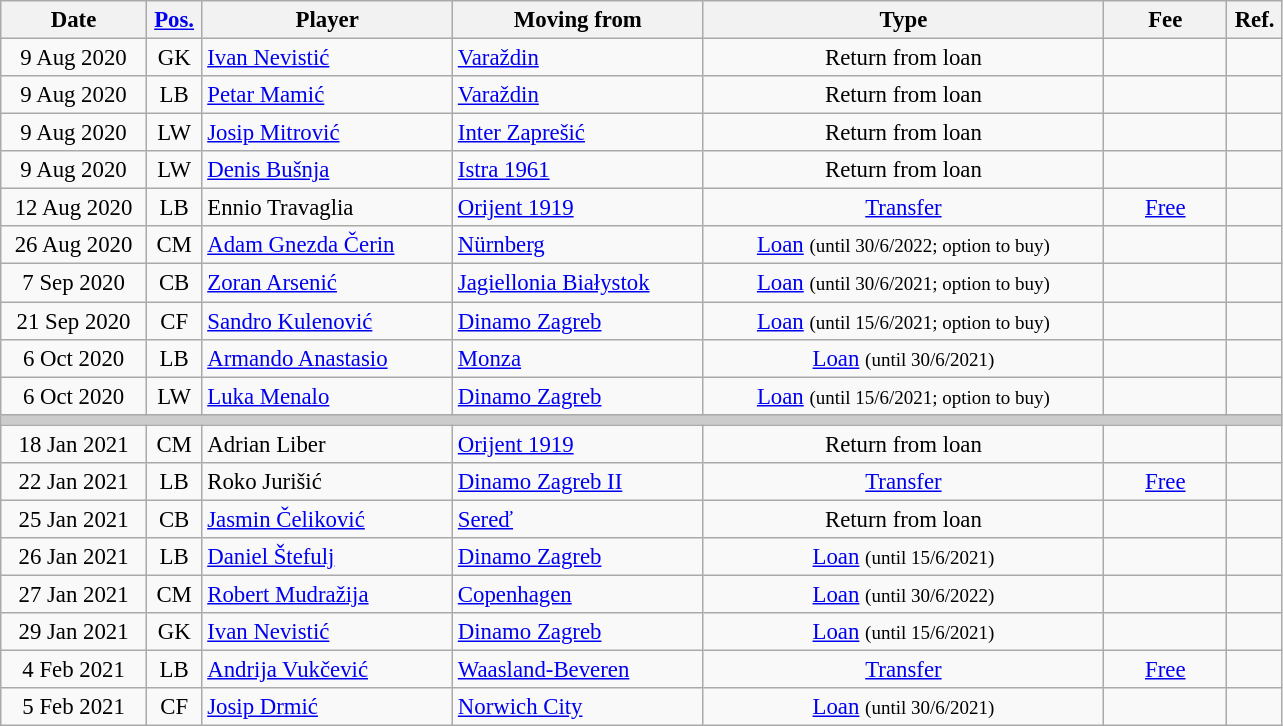<table class="wikitable" style="font-size: 95%; text-align: center;">
<tr>
<th width=90>Date</th>
<th width=30><a href='#'>Pos.</a></th>
<th width=160>Player</th>
<th width=160>Moving from</th>
<th width=260>Type</th>
<th width=75>Fee</th>
<th width=30>Ref.</th>
</tr>
<tr>
<td>9 Aug 2020</td>
<td>GK</td>
<td style="text-align:left;"> <a href='#'>Ivan Nevistić</a></td>
<td style="text-align:left;"> <a href='#'>Varaždin</a></td>
<td>Return from loan</td>
<td></td>
<td></td>
</tr>
<tr>
<td>9 Aug 2020</td>
<td>LB</td>
<td style="text-align:left;"> <a href='#'>Petar Mamić</a></td>
<td style="text-align:left;"> <a href='#'>Varaždin</a></td>
<td>Return from loan</td>
<td></td>
<td></td>
</tr>
<tr>
<td>9 Aug 2020</td>
<td>LW</td>
<td style="text-align:left;"> <a href='#'>Josip Mitrović</a></td>
<td style="text-align:left;"> <a href='#'>Inter Zaprešić</a></td>
<td>Return from loan</td>
<td></td>
<td></td>
</tr>
<tr>
<td>9 Aug 2020</td>
<td>LW</td>
<td style="text-align:left;"> <a href='#'>Denis Bušnja</a></td>
<td style="text-align:left;"> <a href='#'>Istra 1961</a></td>
<td>Return from loan</td>
<td></td>
<td></td>
</tr>
<tr>
<td>12 Aug 2020</td>
<td>LB</td>
<td style="text-align:left;"> Ennio Travaglia</td>
<td style="text-align:left;"> <a href='#'>Orijent 1919</a></td>
<td><a href='#'>Transfer</a></td>
<td><a href='#'>Free</a></td>
<td></td>
</tr>
<tr>
<td>26 Aug 2020</td>
<td>CM</td>
<td style="text-align:left;"> <a href='#'>Adam Gnezda Čerin</a></td>
<td style="text-align:left;"> <a href='#'>Nürnberg</a></td>
<td><a href='#'>Loan</a> <small>(until 30/6/2022; option to buy)</small></td>
<td></td>
<td></td>
</tr>
<tr>
<td>7 Sep 2020</td>
<td>CB</td>
<td style="text-align:left;"> <a href='#'>Zoran Arsenić</a></td>
<td style="text-align:left;"> <a href='#'>Jagiellonia Białystok</a></td>
<td><a href='#'>Loan</a> <small>(until 30/6/2021; option to buy)</small></td>
<td></td>
<td></td>
</tr>
<tr>
<td>21 Sep 2020</td>
<td>CF</td>
<td style="text-align:left;"> <a href='#'>Sandro Kulenović</a></td>
<td style="text-align:left;"> <a href='#'>Dinamo Zagreb</a></td>
<td><a href='#'>Loan</a> <small>(until 15/6/2021; option to buy)</small></td>
<td></td>
<td></td>
</tr>
<tr>
<td>6 Oct 2020</td>
<td>LB</td>
<td style="text-align:left;"> <a href='#'>Armando Anastasio</a></td>
<td style="text-align:left;"> <a href='#'>Monza</a></td>
<td><a href='#'>Loan</a> <small>(until 30/6/2021)</small></td>
<td></td>
<td></td>
</tr>
<tr>
<td>6 Oct 2020</td>
<td>LW</td>
<td style="text-align:left;"> <a href='#'>Luka Menalo</a></td>
<td style="text-align:left;"> <a href='#'>Dinamo Zagreb</a></td>
<td><a href='#'>Loan</a> <small>(until 15/6/2021; option to buy)</small></td>
<td></td>
<td></td>
</tr>
<tr style="color:#CCCCCC;background-color:#CCCCCC">
<td colspan="7"></td>
</tr>
<tr>
<td>18 Jan 2021</td>
<td>CM</td>
<td style="text-align:left;"> Adrian Liber</td>
<td style="text-align:left;"> <a href='#'>Orijent 1919</a></td>
<td>Return from loan</td>
<td></td>
<td></td>
</tr>
<tr>
<td>22 Jan 2021</td>
<td>LB</td>
<td style="text-align:left;"> Roko Jurišić</td>
<td style="text-align:left;"> <a href='#'>Dinamo Zagreb II</a></td>
<td><a href='#'>Transfer</a></td>
<td><a href='#'>Free</a></td>
<td></td>
</tr>
<tr>
<td>25 Jan 2021</td>
<td>CB</td>
<td style="text-align:left;"> <a href='#'>Jasmin Čeliković</a></td>
<td style="text-align:left;"> <a href='#'>Sereď</a></td>
<td>Return from loan</td>
<td></td>
<td></td>
</tr>
<tr>
<td>26 Jan 2021</td>
<td>LB</td>
<td style="text-align:left;"> <a href='#'>Daniel Štefulj</a></td>
<td style="text-align:left;"> <a href='#'>Dinamo Zagreb</a></td>
<td><a href='#'>Loan</a> <small>(until 15/6/2021)</small></td>
<td></td>
<td></td>
</tr>
<tr>
<td>27 Jan 2021</td>
<td>CM</td>
<td style="text-align:left;"> <a href='#'>Robert Mudražija</a></td>
<td style="text-align:left;"> <a href='#'>Copenhagen</a></td>
<td><a href='#'>Loan</a> <small>(until 30/6/2022)</small></td>
<td></td>
<td></td>
</tr>
<tr>
<td>29 Jan 2021</td>
<td>GK</td>
<td style="text-align:left;"> <a href='#'>Ivan Nevistić</a></td>
<td style="text-align:left;"> <a href='#'>Dinamo Zagreb</a></td>
<td><a href='#'>Loan</a> <small>(until 15/6/2021)</small></td>
<td></td>
<td></td>
</tr>
<tr>
<td>4 Feb 2021</td>
<td>LB</td>
<td style="text-align:left;"> <a href='#'>Andrija Vukčević</a></td>
<td style="text-align:left;"> <a href='#'>Waasland-Beveren</a></td>
<td><a href='#'>Transfer</a></td>
<td><a href='#'>Free</a></td>
<td></td>
</tr>
<tr>
<td>5 Feb 2021</td>
<td>CF</td>
<td style="text-align:left;"> <a href='#'>Josip Drmić</a></td>
<td style="text-align:left;"> <a href='#'>Norwich City</a></td>
<td><a href='#'>Loan</a> <small>(until 30/6/2021)</small></td>
<td></td>
<td></td>
</tr>
</table>
